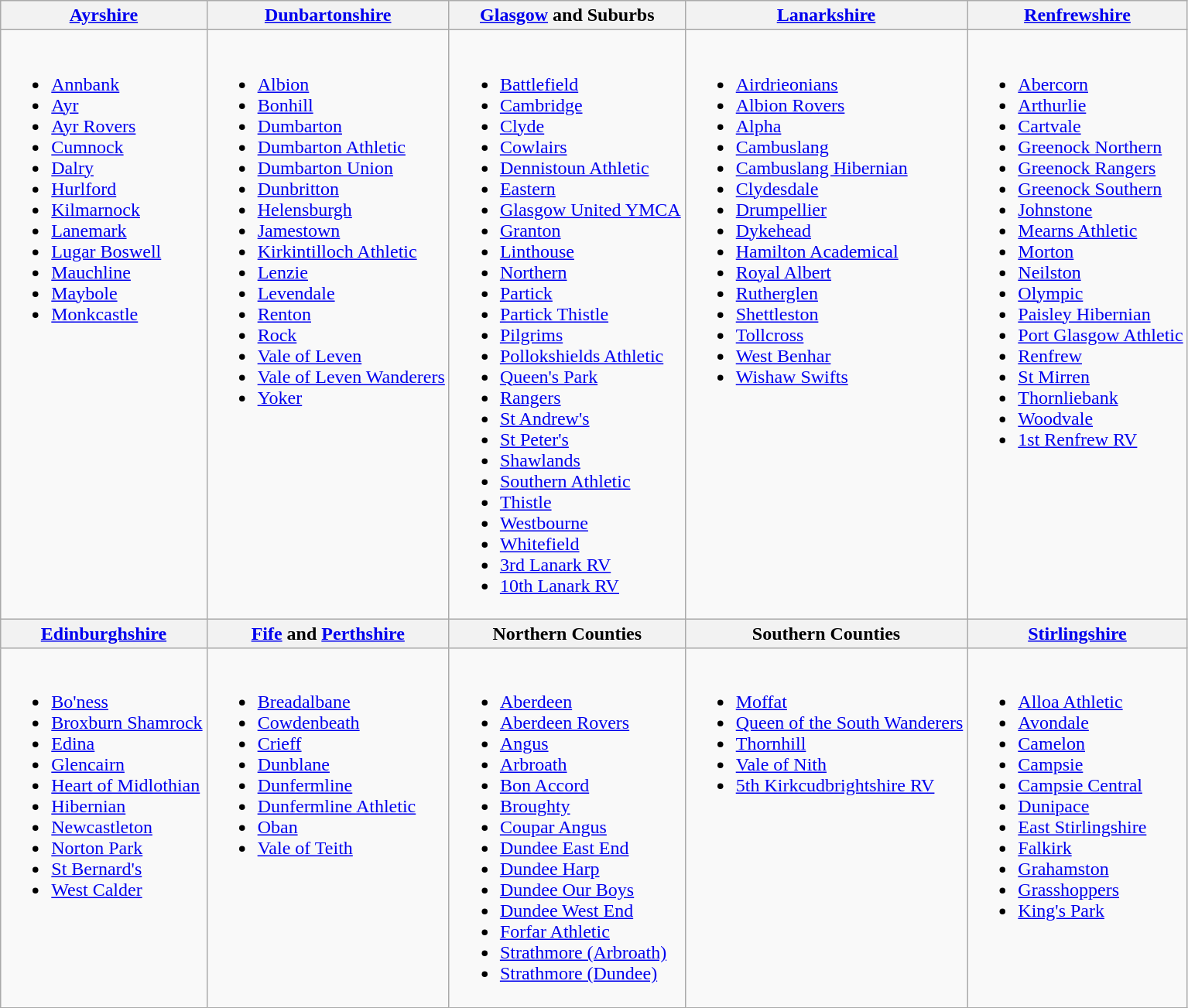<table class="wikitable" style="text-align:left">
<tr>
<th><a href='#'>Ayrshire</a></th>
<th><a href='#'>Dunbartonshire</a></th>
<th><a href='#'>Glasgow</a> and Suburbs</th>
<th><a href='#'>Lanarkshire</a></th>
<th><a href='#'>Renfrewshire</a></th>
</tr>
<tr>
<td valign=top><br><ul><li><a href='#'>Annbank</a></li><li><a href='#'>Ayr</a></li><li><a href='#'>Ayr Rovers</a></li><li><a href='#'>Cumnock</a></li><li><a href='#'>Dalry</a></li><li><a href='#'>Hurlford</a></li><li><a href='#'>Kilmarnock</a></li><li><a href='#'>Lanemark</a></li><li><a href='#'>Lugar Boswell</a></li><li><a href='#'>Mauchline</a></li><li><a href='#'>Maybole</a></li><li><a href='#'>Monkcastle</a></li></ul></td>
<td valign=top><br><ul><li><a href='#'>Albion</a></li><li><a href='#'>Bonhill</a></li><li><a href='#'>Dumbarton</a></li><li><a href='#'>Dumbarton Athletic</a></li><li><a href='#'>Dumbarton Union</a></li><li><a href='#'>Dunbritton</a></li><li><a href='#'>Helensburgh</a></li><li><a href='#'>Jamestown</a></li><li><a href='#'>Kirkintilloch Athletic</a></li><li><a href='#'>Lenzie</a></li><li><a href='#'>Levendale</a></li><li><a href='#'>Renton</a></li><li><a href='#'>Rock</a></li><li><a href='#'>Vale of Leven</a></li><li><a href='#'>Vale of Leven Wanderers</a></li><li><a href='#'>Yoker</a></li></ul></td>
<td valign=top><br><ul><li><a href='#'>Battlefield</a></li><li><a href='#'>Cambridge</a></li><li><a href='#'>Clyde</a></li><li><a href='#'>Cowlairs</a></li><li><a href='#'>Dennistoun Athletic</a></li><li><a href='#'>Eastern</a></li><li><a href='#'>Glasgow United YMCA</a></li><li><a href='#'>Granton</a></li><li><a href='#'>Linthouse</a></li><li><a href='#'>Northern</a></li><li><a href='#'>Partick</a></li><li><a href='#'>Partick Thistle</a></li><li><a href='#'>Pilgrims</a></li><li><a href='#'>Pollokshields Athletic</a></li><li><a href='#'>Queen's Park</a></li><li><a href='#'>Rangers</a></li><li><a href='#'>St Andrew's</a></li><li><a href='#'>St Peter's</a></li><li><a href='#'>Shawlands</a></li><li><a href='#'>Southern Athletic</a></li><li><a href='#'>Thistle</a></li><li><a href='#'>Westbourne</a></li><li><a href='#'>Whitefield</a></li><li><a href='#'>3rd Lanark RV</a></li><li><a href='#'>10th Lanark RV</a></li></ul></td>
<td valign=top><br><ul><li><a href='#'>Airdrieonians</a></li><li><a href='#'>Albion Rovers</a></li><li><a href='#'>Alpha</a></li><li><a href='#'>Cambuslang</a></li><li><a href='#'>Cambuslang Hibernian</a></li><li><a href='#'>Clydesdale</a></li><li><a href='#'>Drumpellier</a></li><li><a href='#'>Dykehead</a></li><li><a href='#'>Hamilton Academical</a></li><li><a href='#'>Royal Albert</a></li><li><a href='#'>Rutherglen</a></li><li><a href='#'>Shettleston</a></li><li><a href='#'>Tollcross</a></li><li><a href='#'>West Benhar</a></li><li><a href='#'>Wishaw Swifts</a></li></ul></td>
<td valign=top><br><ul><li><a href='#'>Abercorn</a></li><li><a href='#'>Arthurlie</a></li><li><a href='#'>Cartvale</a></li><li><a href='#'>Greenock Northern</a></li><li><a href='#'>Greenock Rangers</a></li><li><a href='#'>Greenock Southern</a></li><li><a href='#'>Johnstone</a></li><li><a href='#'>Mearns Athletic</a></li><li><a href='#'>Morton</a></li><li><a href='#'>Neilston</a></li><li><a href='#'>Olympic</a></li><li><a href='#'>Paisley Hibernian</a></li><li><a href='#'>Port Glasgow Athletic</a></li><li><a href='#'>Renfrew</a></li><li><a href='#'>St Mirren</a></li><li><a href='#'>Thornliebank</a></li><li><a href='#'>Woodvale</a></li><li><a href='#'>1st Renfrew RV</a></li></ul></td>
</tr>
<tr>
<th><a href='#'>Edinburghshire</a></th>
<th><a href='#'>Fife</a> and <a href='#'>Perthshire</a></th>
<th>Northern Counties</th>
<th>Southern Counties</th>
<th><a href='#'>Stirlingshire</a></th>
</tr>
<tr>
<td valign=top><br><ul><li><a href='#'>Bo'ness</a></li><li><a href='#'>Broxburn Shamrock</a></li><li><a href='#'>Edina</a></li><li><a href='#'>Glencairn</a></li><li><a href='#'>Heart of Midlothian</a></li><li><a href='#'>Hibernian</a></li><li><a href='#'>Newcastleton</a></li><li><a href='#'>Norton Park</a></li><li><a href='#'>St Bernard's</a></li><li><a href='#'>West Calder</a></li></ul></td>
<td valign=top><br><ul><li><a href='#'>Breadalbane</a></li><li><a href='#'>Cowdenbeath</a></li><li><a href='#'>Crieff</a></li><li><a href='#'>Dunblane</a></li><li><a href='#'>Dunfermline</a></li><li><a href='#'>Dunfermline Athletic</a></li><li><a href='#'>Oban</a></li><li><a href='#'>Vale of Teith</a></li></ul></td>
<td valign=top><br><ul><li><a href='#'>Aberdeen</a></li><li><a href='#'>Aberdeen Rovers</a></li><li><a href='#'>Angus</a></li><li><a href='#'>Arbroath</a></li><li><a href='#'>Bon Accord</a></li><li><a href='#'>Broughty</a></li><li><a href='#'>Coupar Angus</a></li><li><a href='#'>Dundee East End</a></li><li><a href='#'>Dundee Harp</a></li><li><a href='#'>Dundee Our Boys</a></li><li><a href='#'>Dundee West End</a></li><li><a href='#'>Forfar Athletic</a></li><li><a href='#'>Strathmore (Arbroath)</a></li><li><a href='#'>Strathmore (Dundee)</a></li></ul></td>
<td valign=top><br><ul><li><a href='#'>Moffat</a></li><li><a href='#'>Queen of the South Wanderers</a></li><li><a href='#'>Thornhill</a></li><li><a href='#'>Vale of Nith</a></li><li><a href='#'>5th Kirkcudbrightshire RV</a></li></ul></td>
<td valign=top><br><ul><li><a href='#'>Alloa Athletic</a></li><li><a href='#'>Avondale</a></li><li><a href='#'>Camelon</a></li><li><a href='#'>Campsie</a></li><li><a href='#'>Campsie Central</a></li><li><a href='#'>Dunipace</a></li><li><a href='#'>East Stirlingshire</a></li><li><a href='#'>Falkirk</a></li><li><a href='#'>Grahamston</a></li><li><a href='#'>Grasshoppers</a></li><li><a href='#'>King's Park</a></li></ul></td>
</tr>
</table>
